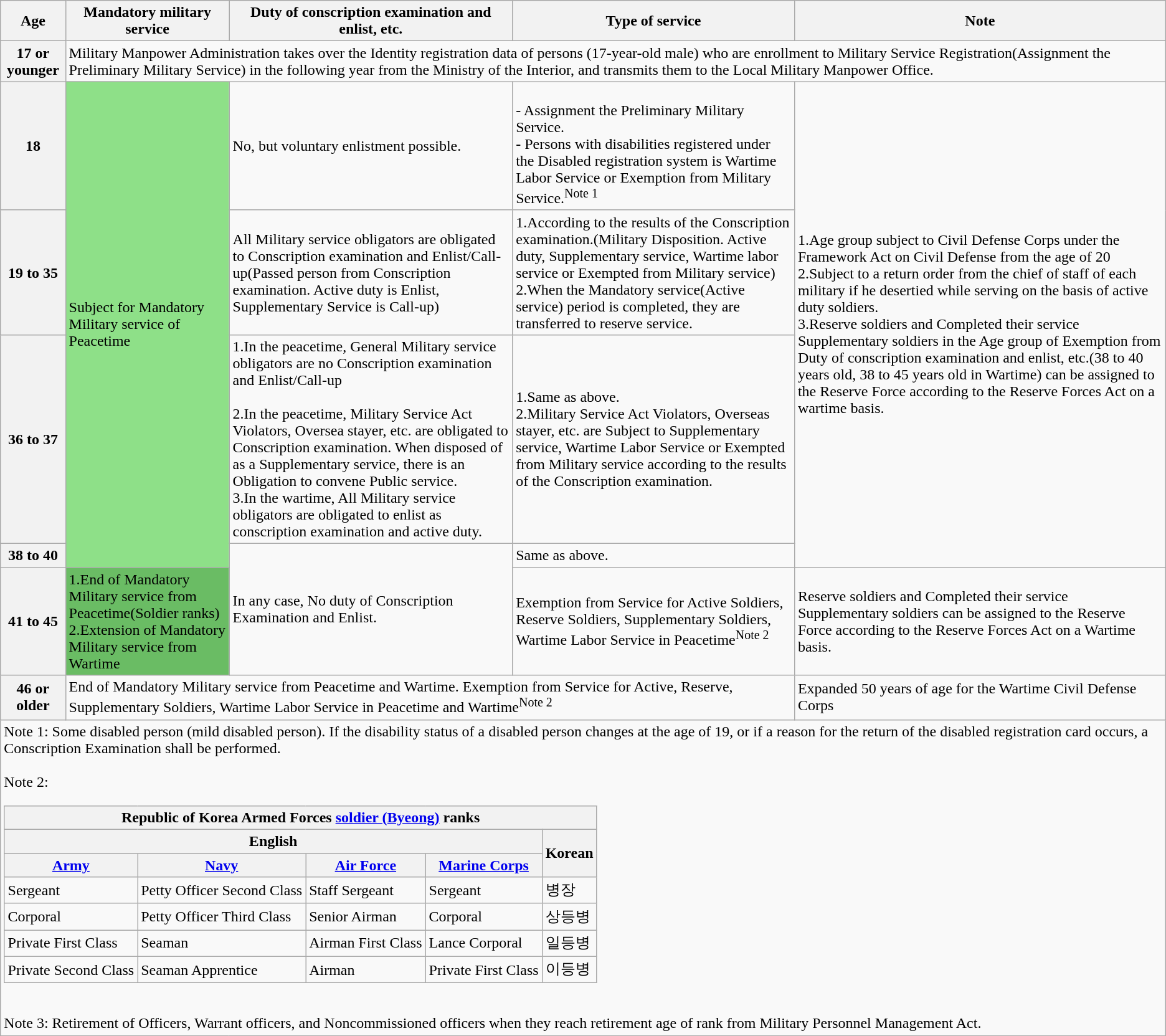<table class="wikitable">
<tr>
<th>Age</th>
<th>Mandatory military service</th>
<th>Duty of conscription examination and enlist, etc.</th>
<th>Type of service</th>
<th>Note</th>
</tr>
<tr>
<th>17 or younger</th>
<td colspan="4">Military Manpower Administration takes over the Identity registration data of persons (17-year-old male) who are enrollment to Military Service Registration(Assignment the Preliminary Military Service) in the following year from the Ministry of the Interior, and transmits them to the Local Military Manpower Office.</td>
</tr>
<tr>
<th>18</th>
<td style="background:#8ee088;" rowspan="4">Subject for Mandatory Military service of Peacetime</td>
<td>No, but voluntary enlistment possible.</td>
<td><br>- Assignment the Preliminary Military Service.<br>
- Persons with disabilities registered under the Disabled registration system is Wartime Labor Service or Exemption from Military Service.<sup>Note 1</sup></td>
<td rowspan="4">1.Age group subject to Civil Defense Corps under the Framework Act on Civil Defense from the age of 20<br>2.Subject to a return order from the chief of staff of each military if he desertied while serving on the basis of active duty soldiers.<br>3.Reserve soldiers and Completed their service Supplementary soldiers in the Age group of Exemption from Duty of conscription examination and enlist, etc.(38 to 40 years old, 38 to 45 years old in Wartime) can be assigned to the Reserve Force according to the Reserve Forces Act on a wartime basis.</td>
</tr>
<tr>
<th>19 to 35</th>
<td>All Military service obligators are obligated to Conscription examination and Enlist/Call-up(Passed person from Conscription examination.  Active duty is Enlist, Supplementary Service is Call-up)</td>
<td>1.According to the results of the Conscription examination.(Military Disposition. Active duty, Supplementary service, Wartime labor service or Exempted from Military service)<br>2.When the Mandatory service(Active service) period is completed, they are transferred to reserve service.</td>
</tr>
<tr>
<th>36 to 37</th>
<td>1.In the peacetime, General Military service obligators are no Conscription examination and Enlist/Call-up<br><br>2.In the peacetime, Military Service Act Violators, Oversea stayer, etc. are obligated to Conscription examination. When disposed of as a Supplementary service, there is an Obligation to convene Public service.<br>
3.In the wartime, All Military service obligators are obligated to enlist as conscription examination and active duty.</td>
<td>1.Same as above.<br>2.Military Service Act Violators, Overseas stayer, etc. are Subject to Supplementary service, Wartime Labor Service or Exempted from Military service according to the results of the Conscription examination.</td>
</tr>
<tr>
<th>38 to 40</th>
<td rowspan="2">In any case, No duty of Conscription Examination and Enlist.</td>
<td>Same as above.</td>
</tr>
<tr>
<th>41 to 45</th>
<td style="background:#6abc64;">1.End of Mandatory Military service from Peacetime(Soldier ranks)<br>2.Extension of Mandatory Military service from Wartime</td>
<td>Exemption from Service for Active Soldiers, Reserve Soldiers, Supplementary Soldiers, Wartime Labor Service in Peacetime<sup>Note 2</sup></td>
<td>Reserve soldiers and Completed their service Supplementary soldiers can be assigned to the Reserve Force according to the Reserve Forces Act on a Wartime basis.</td>
</tr>
<tr>
<th>46 or older</th>
<td colspan="3">End of Mandatory Military service from Peacetime and Wartime. Exemption from Service for Active, Reserve, Supplementary Soldiers, Wartime Labor Service in Peacetime and Wartime<sup>Note 2</sup></td>
<td>Expanded 50 years of age for the Wartime Civil Defense Corps</td>
</tr>
<tr>
<td colspan="5">Note 1: Some disabled person (mild disabled person). If the disability status of a disabled person changes at the age of 19, or if a reason for the return of the disabled registration card occurs, a Conscription Examination shall be performed.<br><br>Note 2:<table class="wikitable">
<tr>
<th colspan="5">Republic of Korea Armed Forces <a href='#'>soldier (Byeong)</a> ranks</th>
</tr>
<tr>
<th colspan="4">English</th>
<th rowspan="2">Korean</th>
</tr>
<tr>
<th><a href='#'>Army</a></th>
<th><a href='#'>Navy</a></th>
<th><a href='#'>Air Force</a></th>
<th><a href='#'>Marine Corps</a></th>
</tr>
<tr>
<td>Sergeant</td>
<td>Petty Officer Second Class</td>
<td>Staff Sergeant</td>
<td>Sergeant</td>
<td>병장</td>
</tr>
<tr>
<td>Corporal</td>
<td>Petty Officer Third Class</td>
<td>Senior Airman</td>
<td>Corporal</td>
<td>상등병</td>
</tr>
<tr>
<td>Private First Class</td>
<td>Seaman</td>
<td>Airman First Class</td>
<td>Lance Corporal</td>
<td>일등병</td>
</tr>
<tr>
<td>Private Second Class</td>
<td>Seaman Apprentice</td>
<td>Airman</td>
<td>Private First Class</td>
<td>이등병</td>
</tr>
</table>
<br>
Note 3: Retirement of Officers, Warrant officers, and Noncommissioned officers when they reach retirement age of rank from Military Personnel Management Act.</td>
</tr>
</table>
